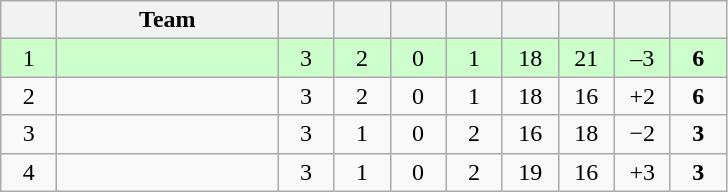<table class="wikitable" style="text-align: center; font-size: 100%;">
<tr>
<th width="30"></th>
<th width="140">Team</th>
<th width="30"></th>
<th width="30"></th>
<th width="30"></th>
<th width="30"></th>
<th width="30"></th>
<th width="30"></th>
<th width="30"></th>
<th width="30"></th>
</tr>
<tr style="background-color: #ccffcc;">
<td>1</td>
<td align=left><strong></strong></td>
<td>3</td>
<td>2</td>
<td>0</td>
<td>1</td>
<td>18</td>
<td>21</td>
<td>–3</td>
<td><strong>6</strong></td>
</tr>
<tr>
<td>2</td>
<td align=left></td>
<td>3</td>
<td>2</td>
<td>0</td>
<td>1</td>
<td>18</td>
<td>16</td>
<td>+2</td>
<td><strong>6</strong></td>
</tr>
<tr>
<td>3</td>
<td align=left></td>
<td>3</td>
<td>1</td>
<td>0</td>
<td>2</td>
<td>16</td>
<td>18</td>
<td>−2</td>
<td><strong>3</strong></td>
</tr>
<tr>
<td>4</td>
<td align=left></td>
<td>3</td>
<td>1</td>
<td>0</td>
<td>2</td>
<td>19</td>
<td>16</td>
<td>+3</td>
<td><strong>3</strong></td>
</tr>
</table>
